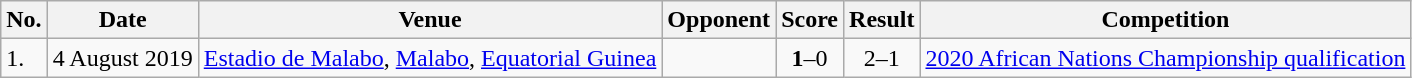<table class="wikitable" style="font-size:100%;">
<tr>
<th>No.</th>
<th>Date</th>
<th>Venue</th>
<th>Opponent</th>
<th>Score</th>
<th>Result</th>
<th>Competition</th>
</tr>
<tr>
<td>1.</td>
<td>4 August 2019</td>
<td><a href='#'>Estadio de Malabo</a>, <a href='#'>Malabo</a>, <a href='#'>Equatorial Guinea</a></td>
<td></td>
<td align=center><strong>1</strong>–0</td>
<td align=center>2–1</td>
<td><a href='#'>2020 African Nations Championship qualification</a></td>
</tr>
</table>
